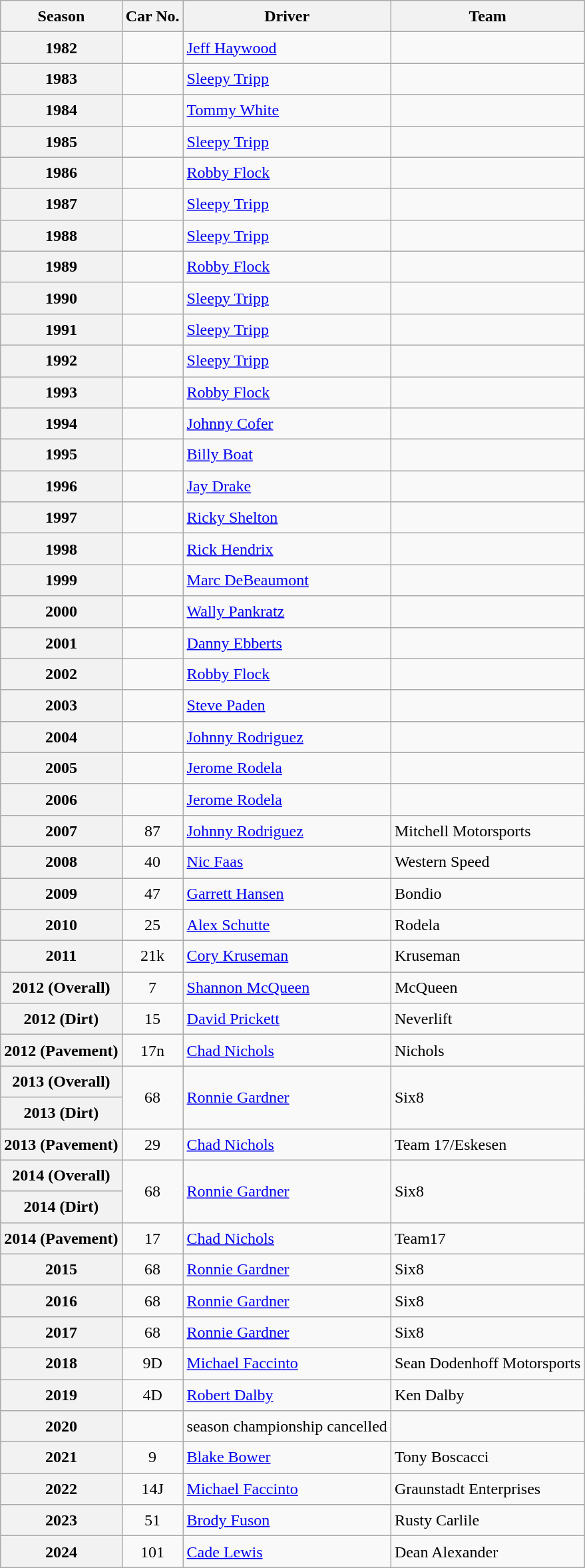<table class="wikitable sortable" style="font-size:1.00em; line-height:1.5em;">
<tr>
<th>Season</th>
<th>Car No.</th>
<th>Driver</th>
<th>Team</th>
</tr>
<tr>
<th>1982</th>
<td align="center"></td>
<td><a href='#'>Jeff Haywood</a></td>
<td></td>
</tr>
<tr>
<th>1983</th>
<td align="center"></td>
<td><a href='#'>Sleepy Tripp</a></td>
<td></td>
</tr>
<tr>
<th>1984</th>
<td align="center"></td>
<td><a href='#'>Tommy White</a></td>
<td></td>
</tr>
<tr>
<th>1985</th>
<td align="center"></td>
<td><a href='#'>Sleepy Tripp</a></td>
<td></td>
</tr>
<tr>
<th>1986</th>
<td align="center"></td>
<td><a href='#'>Robby Flock</a></td>
<td></td>
</tr>
<tr>
<th>1987</th>
<td align="center"></td>
<td><a href='#'>Sleepy Tripp</a></td>
<td></td>
</tr>
<tr>
<th>1988</th>
<td align="center"></td>
<td><a href='#'>Sleepy Tripp</a></td>
<td></td>
</tr>
<tr>
<th>1989</th>
<td align="center"></td>
<td><a href='#'>Robby Flock</a></td>
<td></td>
</tr>
<tr>
<th>1990</th>
<td align="center"></td>
<td><a href='#'>Sleepy Tripp</a></td>
<td></td>
</tr>
<tr>
<th>1991</th>
<td align="center"></td>
<td><a href='#'>Sleepy Tripp</a></td>
<td></td>
</tr>
<tr>
<th>1992</th>
<td align="center"></td>
<td><a href='#'>Sleepy Tripp</a></td>
<td></td>
</tr>
<tr>
<th>1993</th>
<td align="center"></td>
<td><a href='#'>Robby Flock</a></td>
<td></td>
</tr>
<tr>
<th>1994</th>
<td align="center"></td>
<td><a href='#'>Johnny Cofer</a></td>
<td></td>
</tr>
<tr>
<th>1995</th>
<td align="center"></td>
<td><a href='#'>Billy Boat</a></td>
<td></td>
</tr>
<tr>
<th>1996</th>
<td align="center"></td>
<td><a href='#'>Jay Drake</a></td>
<td></td>
</tr>
<tr>
<th>1997</th>
<td align="center"></td>
<td><a href='#'>Ricky Shelton</a></td>
<td></td>
</tr>
<tr>
<th>1998</th>
<td align="center"></td>
<td><a href='#'>Rick Hendrix</a></td>
<td></td>
</tr>
<tr>
<th>1999</th>
<td align="center"></td>
<td><a href='#'>Marc DeBeaumont</a></td>
<td></td>
</tr>
<tr>
<th>2000</th>
<td align="center"></td>
<td><a href='#'>Wally Pankratz</a></td>
<td></td>
</tr>
<tr>
<th>2001</th>
<td align="center"></td>
<td><a href='#'>Danny Ebberts</a></td>
<td></td>
</tr>
<tr>
<th>2002</th>
<td align="center"></td>
<td><a href='#'>Robby Flock</a></td>
<td></td>
</tr>
<tr>
<th>2003</th>
<td align="center"></td>
<td><a href='#'>Steve Paden</a></td>
<td></td>
</tr>
<tr>
<th>2004</th>
<td align="center"></td>
<td><a href='#'>Johnny Rodriguez</a></td>
<td></td>
</tr>
<tr>
<th>2005</th>
<td align="center"></td>
<td><a href='#'>Jerome Rodela</a></td>
<td></td>
</tr>
<tr>
<th>2006</th>
<td align="center"></td>
<td><a href='#'>Jerome Rodela</a></td>
<td></td>
</tr>
<tr>
<th>2007</th>
<td align="center">87</td>
<td><a href='#'>Johnny Rodriguez</a></td>
<td>Mitchell Motorsports</td>
</tr>
<tr>
<th>2008</th>
<td align="center">40</td>
<td><a href='#'>Nic Faas</a></td>
<td>Western Speed</td>
</tr>
<tr>
<th>2009</th>
<td align="center">47</td>
<td><a href='#'>Garrett Hansen</a></td>
<td>Bondio</td>
</tr>
<tr>
<th>2010</th>
<td align="center">25</td>
<td><a href='#'>Alex Schutte</a></td>
<td>Rodela</td>
</tr>
<tr>
<th>2011</th>
<td align="center">21k</td>
<td><a href='#'>Cory Kruseman</a></td>
<td>Kruseman</td>
</tr>
<tr>
<th>2012 (Overall)</th>
<td align="center">7</td>
<td><a href='#'>Shannon McQueen</a></td>
<td>McQueen</td>
</tr>
<tr>
<th>2012 (Dirt)</th>
<td align="center">15</td>
<td><a href='#'>David Prickett</a></td>
<td>Neverlift</td>
</tr>
<tr>
<th>2012 (Pavement)</th>
<td align="center">17n</td>
<td><a href='#'>Chad Nichols</a></td>
<td>Nichols</td>
</tr>
<tr>
<th>2013 (Overall)</th>
<td rowspan=2 align="center">68</td>
<td rowspan=2><a href='#'>Ronnie Gardner</a></td>
<td rowspan=2>Six8</td>
</tr>
<tr>
<th>2013 (Dirt)</th>
</tr>
<tr>
<th>2013 (Pavement)</th>
<td align="center">29</td>
<td><a href='#'>Chad Nichols</a></td>
<td>Team 17/Eskesen</td>
</tr>
<tr>
<th>2014 (Overall)</th>
<td rowspan=2 align="center">68</td>
<td rowspan=2><a href='#'>Ronnie Gardner</a></td>
<td rowspan=2>Six8</td>
</tr>
<tr>
<th>2014 (Dirt)</th>
</tr>
<tr>
<th>2014 (Pavement)</th>
<td align="center">17</td>
<td><a href='#'>Chad Nichols</a></td>
<td>Team17</td>
</tr>
<tr>
<th>2015</th>
<td align="center">68</td>
<td><a href='#'>Ronnie Gardner</a></td>
<td>Six8</td>
</tr>
<tr>
<th>2016</th>
<td align="center">68</td>
<td><a href='#'>Ronnie Gardner</a></td>
<td>Six8</td>
</tr>
<tr>
<th>2017</th>
<td align=center>68</td>
<td><a href='#'>Ronnie Gardner</a></td>
<td>Six8</td>
</tr>
<tr>
<th>2018</th>
<td align=center>9D</td>
<td><a href='#'>Michael Faccinto</a></td>
<td>Sean Dodenhoff Motorsports</td>
</tr>
<tr>
<th>2019</th>
<td align=center>4D</td>
<td><a href='#'>Robert Dalby</a></td>
<td>Ken Dalby</td>
</tr>
<tr>
<th>2020</th>
<td align="center"></td>
<td>season championship cancelled</td>
<td></td>
</tr>
<tr>
<th>2021</th>
<td align="center">9</td>
<td><a href='#'>Blake Bower</a></td>
<td>Tony Boscacci</td>
</tr>
<tr>
<th>2022</th>
<td align="center">14J</td>
<td><a href='#'>Michael Faccinto</a></td>
<td>Graunstadt Enterprises</td>
</tr>
<tr>
<th>2023</th>
<td align="center">51</td>
<td><a href='#'>Brody Fuson</a></td>
<td>Rusty Carlile</td>
</tr>
<tr>
<th>2024</th>
<td align="center">101</td>
<td><a href='#'>Cade Lewis</a></td>
<td>Dean Alexander</td>
</tr>
</table>
